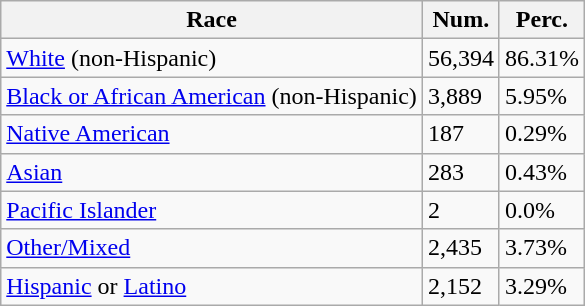<table class="wikitable">
<tr>
<th>Race</th>
<th>Num.</th>
<th>Perc.</th>
</tr>
<tr>
<td><a href='#'>White</a> (non-Hispanic)</td>
<td>56,394</td>
<td>86.31%</td>
</tr>
<tr>
<td><a href='#'>Black or African American</a> (non-Hispanic)</td>
<td>3,889</td>
<td>5.95%</td>
</tr>
<tr>
<td><a href='#'>Native American</a></td>
<td>187</td>
<td>0.29%</td>
</tr>
<tr>
<td><a href='#'>Asian</a></td>
<td>283</td>
<td>0.43%</td>
</tr>
<tr>
<td><a href='#'>Pacific Islander</a></td>
<td>2</td>
<td>0.0%</td>
</tr>
<tr>
<td><a href='#'>Other/Mixed</a></td>
<td>2,435</td>
<td>3.73%</td>
</tr>
<tr>
<td><a href='#'>Hispanic</a> or <a href='#'>Latino</a></td>
<td>2,152</td>
<td>3.29%</td>
</tr>
</table>
